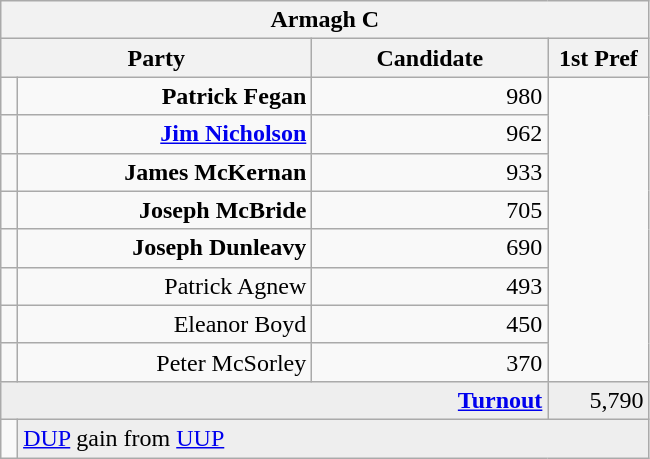<table class="wikitable">
<tr>
<th colspan="4" align="center">Armagh C</th>
</tr>
<tr>
<th colspan="2" align="center" width=200>Party</th>
<th width=150>Candidate</th>
<th width=60>1st Pref</th>
</tr>
<tr>
<td></td>
<td align="right"><strong>Patrick Fegan</strong></td>
<td align="right">980</td>
</tr>
<tr>
<td></td>
<td align="right"><strong><a href='#'>Jim Nicholson</a></strong></td>
<td align="right">962</td>
</tr>
<tr>
<td></td>
<td align="right"><strong>James McKernan</strong></td>
<td align="right">933</td>
</tr>
<tr>
<td></td>
<td align="right"><strong>Joseph McBride</strong></td>
<td align="right">705</td>
</tr>
<tr>
<td></td>
<td align="right"><strong>Joseph Dunleavy</strong></td>
<td align="right">690</td>
</tr>
<tr>
<td></td>
<td align="right">Patrick Agnew</td>
<td align="right">493</td>
</tr>
<tr>
<td></td>
<td align="right">Eleanor Boyd</td>
<td align="right">450</td>
</tr>
<tr>
<td></td>
<td align="right">Peter McSorley</td>
<td align="right">370</td>
</tr>
<tr bgcolor="EEEEEE">
<td colspan=3 align="right"><strong><a href='#'>Turnout</a></strong></td>
<td align="right">5,790</td>
</tr>
<tr>
<td bgcolor=></td>
<td colspan=3 bgcolor="EEEEEE"><a href='#'>DUP</a> gain from <a href='#'>UUP</a></td>
</tr>
</table>
